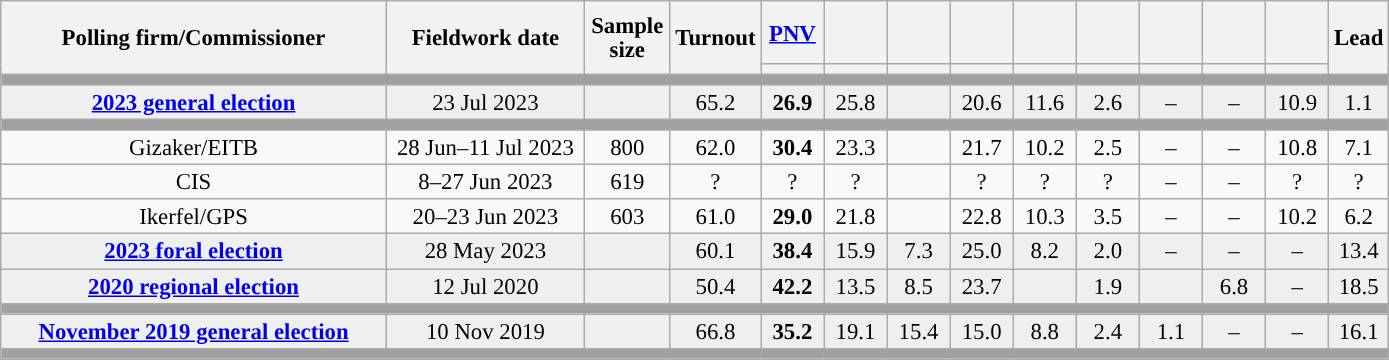<table class="wikitable collapsible collapsed" style="text-align:center; font-size:95%; line-height:16px;">
<tr style="height:42px;">
<th style="width:250px;" rowspan="2">Polling firm/Commissioner</th>
<th style="width:125px;" rowspan="2">Fieldwork date</th>
<th style="width:50px;" rowspan="2">Sample size</th>
<th style="width:45px;" rowspan="2">Turnout</th>
<th style="width:35px;"><a href='#'>PNV</a></th>
<th style="width:35px;"></th>
<th style="width:35px;"></th>
<th style="width:35px;"></th>
<th style="width:35px;"></th>
<th style="width:35px;"></th>
<th style="width:35px;"></th>
<th style="width:35px;"></th>
<th style="width:35px;"></th>
<th style="width:30px;" rowspan="2">Lead</th>
</tr>
<tr>
<th style="color:inherit;background:"></th>
<th style="color:inherit;background:"></th>
<th style="color:inherit;background:"></th>
<th style="color:inherit;background:"></th>
<th style="color:inherit;background:"></th>
<th style="color:inherit;background:"></th>
<th style="color:inherit;background:"></th>
<th style="color:inherit;background:"></th>
<th style="color:inherit;background:"></th>
</tr>
<tr>
<td colspan="14" style="background:#A0A0A0"></td>
</tr>
<tr style="background:#EFEFEF;">
<td><strong><a href='#'>2023 general election</a></strong></td>
<td>23 Jul 2023</td>
<td></td>
<td>65.2</td>
<td><strong>26.9</strong><br></td>
<td>25.8<br></td>
<td></td>
<td>20.6<br></td>
<td>11.6<br></td>
<td>2.6<br></td>
<td>–</td>
<td>–</td>
<td>10.9<br></td>
<td style="background:">1.1</td>
</tr>
<tr>
<td colspan="14" style="background:#A0A0A0"></td>
</tr>
<tr>
<td>Gizaker/EITB</td>
<td>28 Jun–11 Jul 2023</td>
<td>800</td>
<td>62.0</td>
<td><strong>30.4</strong><br></td>
<td>23.3<br></td>
<td></td>
<td>21.7<br></td>
<td>10.2<br></td>
<td>2.5<br></td>
<td>–</td>
<td>–</td>
<td>10.8<br></td>
<td style="background:">7.1</td>
</tr>
<tr>
<td>CIS</td>
<td>8–27 Jun 2023</td>
<td>619</td>
<td>?</td>
<td>?<br></td>
<td>?<br></td>
<td></td>
<td>?<br></td>
<td>?<br></td>
<td>?<br></td>
<td>–</td>
<td>–</td>
<td>?<br></td>
<td style="background:">?</td>
</tr>
<tr>
<td>Ikerfel/GPS</td>
<td>20–23 Jun 2023</td>
<td>603</td>
<td>61.0</td>
<td><strong>29.0</strong><br></td>
<td>21.8<br></td>
<td></td>
<td>22.8<br></td>
<td>10.3<br></td>
<td>3.5<br></td>
<td>–</td>
<td>–</td>
<td>10.2<br></td>
<td style="background:">6.2</td>
</tr>
<tr style="background:#EFEFEF;">
<td><strong><a href='#'>2023 foral election</a></strong></td>
<td>28 May 2023</td>
<td></td>
<td>60.1</td>
<td><strong>38.4</strong><br></td>
<td>15.9<br></td>
<td>7.3<br></td>
<td>25.0<br></td>
<td>8.2<br></td>
<td>2.0<br></td>
<td>–</td>
<td>–</td>
<td>–</td>
<td style="background:">13.4</td>
</tr>
<tr style="background:#EFEFEF;">
<td><strong><a href='#'>2020 regional election</a></strong></td>
<td>12 Jul 2020</td>
<td></td>
<td>50.4</td>
<td><strong>42.2</strong><br></td>
<td>13.5<br></td>
<td>8.5<br></td>
<td>23.7<br></td>
<td></td>
<td>1.9<br></td>
<td></td>
<td>6.8<br></td>
<td>–</td>
<td style="background:">18.5</td>
</tr>
<tr>
<td colspan="14" style="background:#A0A0A0"></td>
</tr>
<tr style="background:#EFEFEF;">
<td><strong><a href='#'>November 2019 general election</a></strong></td>
<td>10 Nov 2019</td>
<td></td>
<td>66.8</td>
<td><strong>35.2</strong><br></td>
<td>19.1<br></td>
<td>15.4<br></td>
<td>15.0<br></td>
<td>8.8<br></td>
<td>2.4<br></td>
<td>1.1<br></td>
<td>–</td>
<td>–</td>
<td style="background:">16.1</td>
</tr>
<tr>
<td colspan="14" style="background:#A0A0A0"></td>
</tr>
</table>
